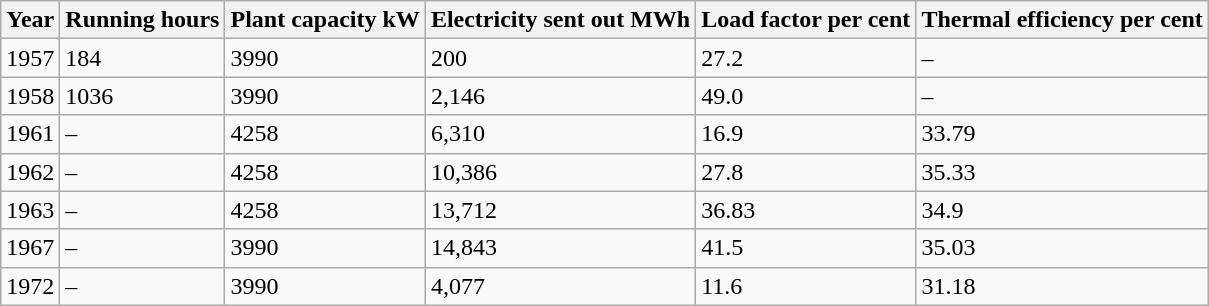<table class="wikitable">
<tr>
<th>Year</th>
<th>Running hours</th>
<th>Plant capacity kW</th>
<th>Electricity sent out MWh</th>
<th>Load factor per cent</th>
<th>Thermal efficiency per cent</th>
</tr>
<tr>
<td>1957</td>
<td>184</td>
<td>3990</td>
<td>200</td>
<td>27.2</td>
<td>–</td>
</tr>
<tr>
<td>1958</td>
<td>1036</td>
<td>3990</td>
<td>2,146</td>
<td>49.0</td>
<td>–</td>
</tr>
<tr>
<td>1961</td>
<td>–</td>
<td>4258</td>
<td>6,310</td>
<td>16.9</td>
<td>33.79</td>
</tr>
<tr>
<td>1962</td>
<td>–</td>
<td>4258</td>
<td>10,386</td>
<td>27.8</td>
<td>35.33</td>
</tr>
<tr>
<td>1963</td>
<td>–</td>
<td>4258</td>
<td>13,712</td>
<td>36.83</td>
<td>34.9</td>
</tr>
<tr>
<td>1967</td>
<td>–</td>
<td>3990</td>
<td>14,843</td>
<td>41.5</td>
<td>35.03</td>
</tr>
<tr>
<td>1972</td>
<td>–</td>
<td>3990</td>
<td>4,077</td>
<td>11.6</td>
<td>31.18</td>
</tr>
</table>
